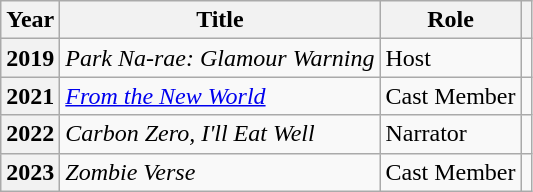<table class="wikitable sortable plainrowheaders">
<tr>
<th scope="col">Year</th>
<th scope="col">Title</th>
<th scope="col">Role</th>
<th scope="col" class="unsortable"></th>
</tr>
<tr>
<th scope="row">2019</th>
<td><em>Park Na-rae: Glamour Warning</em></td>
<td>Host</td>
<td></td>
</tr>
<tr>
<th scope="row">2021</th>
<td><em><a href='#'>From the New World</a></em></td>
<td>Cast Member</td>
<td></td>
</tr>
<tr>
<th scope="row">2022</th>
<td><em>Carbon Zero, I'll Eat Well</em></td>
<td>Narrator</td>
<td></td>
</tr>
<tr>
<th scope="row">2023</th>
<td><em>Zombie Verse</em></td>
<td>Cast Member</td>
<td></td>
</tr>
</table>
